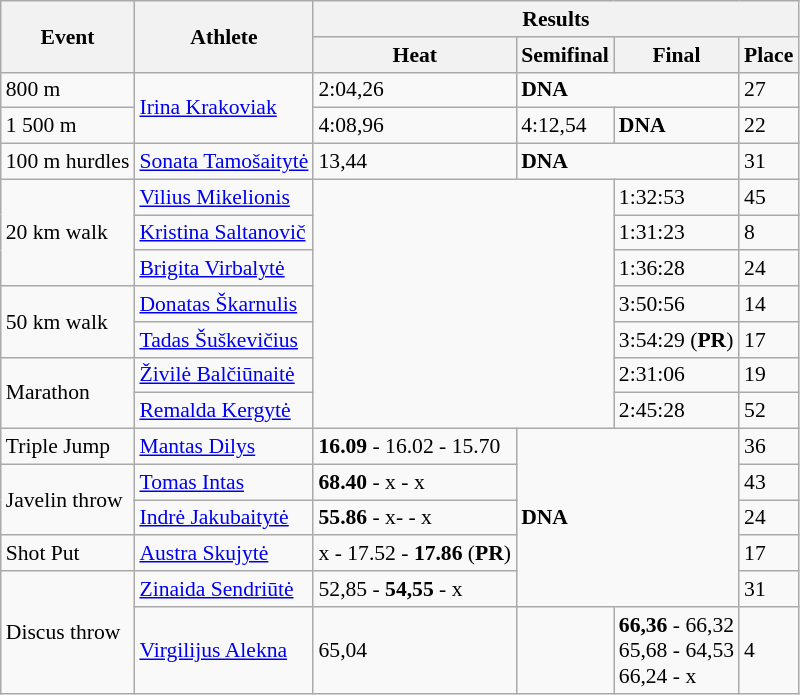<table class=wikitable style="font-size:90%">
<tr>
<th rowspan=2>Event</th>
<th rowspan=2>Athlete</th>
<th colspan=4>Results</th>
</tr>
<tr>
<th>Heat</th>
<th>Semifinal</th>
<th>Final</th>
<th>Place</th>
</tr>
<tr>
<td>800 m</td>
<td rowspan="2"><a href='#'>Irina Krakoviak</a></td>
<td>2:04,26</td>
<td colspan=2><strong>DNA</strong></td>
<td>27</td>
</tr>
<tr>
<td>1 500 m</td>
<td>4:08,96</td>
<td>4:12,54</td>
<td><strong>DNA</strong></td>
<td>22</td>
</tr>
<tr>
<td>100 m hurdles</td>
<td><a href='#'>Sonata Tamošaitytė</a></td>
<td>13,44</td>
<td colspan=2><strong>DNA</strong></td>
<td>31</td>
</tr>
<tr>
<td rowspan="3">20 km walk</td>
<td><a href='#'>Vilius Mikelionis</a></td>
<td rowspan="7" colspan=2></td>
<td>1:32:53</td>
<td>45</td>
</tr>
<tr>
<td><a href='#'>Kristina Saltanovič</a></td>
<td>1:31:23</td>
<td>8</td>
</tr>
<tr>
<td><a href='#'>Brigita Virbalytė</a></td>
<td>1:36:28</td>
<td>24</td>
</tr>
<tr>
<td rowspan="2">50 km walk</td>
<td><a href='#'>Donatas Škarnulis</a></td>
<td>3:50:56</td>
<td>14</td>
</tr>
<tr>
<td><a href='#'>Tadas Šuškevičius</a></td>
<td>3:54:29 (<strong>PR</strong>)</td>
<td>17</td>
</tr>
<tr>
<td rowspan="2">Marathon</td>
<td><a href='#'>Živilė Balčiūnaitė</a></td>
<td>2:31:06</td>
<td>19</td>
</tr>
<tr>
<td><a href='#'>Remalda Kergytė</a></td>
<td>2:45:28</td>
<td>52</td>
</tr>
<tr>
<td>Triple Jump</td>
<td><a href='#'>Mantas Dilys</a></td>
<td><strong>16.09</strong> - 16.02 - 15.70</td>
<td rowspan="5" colspan=2><strong>DNA</strong></td>
<td>36</td>
</tr>
<tr>
<td rowspan="2">Javelin throw</td>
<td><a href='#'>Tomas Intas</a></td>
<td><strong>68.40</strong> - x - x</td>
<td>43</td>
</tr>
<tr>
<td><a href='#'>Indrė Jakubaitytė</a></td>
<td><strong>55.86</strong> - x- - x</td>
<td>24</td>
</tr>
<tr>
<td>Shot Put</td>
<td><a href='#'>Austra Skujytė</a></td>
<td>x - 17.52 - <strong>17.86</strong> (<strong>PR</strong>)</td>
<td>17</td>
</tr>
<tr>
<td rowspan="2">Discus throw</td>
<td><a href='#'>Zinaida Sendriūtė</a></td>
<td>52,85 - <strong>54,55</strong> - x</td>
<td>31</td>
</tr>
<tr>
<td><a href='#'>Virgilijus Alekna</a></td>
<td>65,04</td>
<td></td>
<td><strong>66,36</strong> - 66,32 <br> 65,68 - 64,53 <br> 66,24 - x</td>
<td>4</td>
</tr>
</table>
